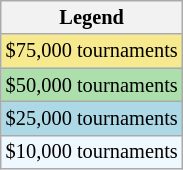<table class="wikitable" style="font-size:85%">
<tr>
<th>Legend</th>
</tr>
<tr style="background:#f7e98e;">
<td>$75,000 tournaments</td>
</tr>
<tr style="background:#addfad;">
<td>$50,000 tournaments</td>
</tr>
<tr style="background:lightblue;">
<td>$25,000 tournaments</td>
</tr>
<tr style="background:#f0f8ff;">
<td>$10,000 tournaments</td>
</tr>
</table>
